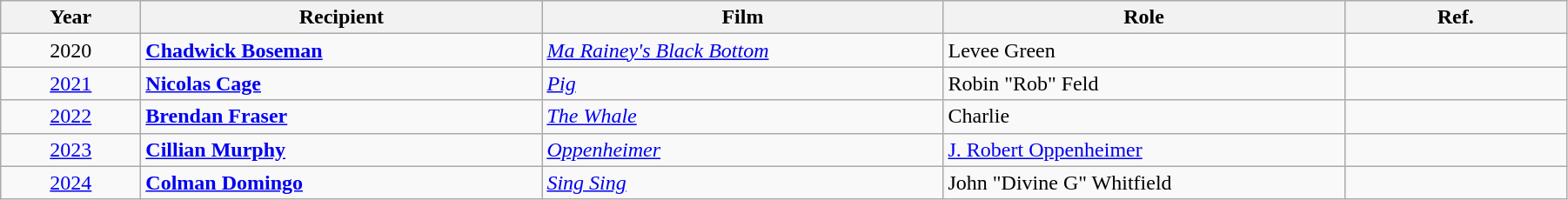<table class="wikitable" width="95%" cellpadding="5">
<tr>
<th width="100"><strong>Year</strong></th>
<th width="300"><strong>Recipient</strong></th>
<th width="300"><strong>Film</strong></th>
<th width="300"><strong>Role</strong></th>
<th>Ref.</th>
</tr>
<tr>
<td style="text-align:center;">2020</td>
<td><strong><a href='#'>Chadwick Boseman</a></strong></td>
<td><em><a href='#'>Ma Rainey's Black Bottom</a></em></td>
<td>Levee Green</td>
<td></td>
</tr>
<tr>
<td style="text-align:center;"><a href='#'>2021</a></td>
<td><strong><a href='#'>Nicolas Cage</a></strong></td>
<td><em><a href='#'>Pig</a></em></td>
<td>Robin "Rob" Feld</td>
<td></td>
</tr>
<tr>
<td style="text-align:center;"><a href='#'>2022</a></td>
<td><strong><a href='#'>Brendan Fraser</a></strong></td>
<td><em><a href='#'>The Whale</a></em></td>
<td>Charlie</td>
<td></td>
</tr>
<tr>
<td style="text-align:center;"><a href='#'>2023</a></td>
<td><strong><a href='#'>Cillian Murphy</a></strong></td>
<td><em><a href='#'>Oppenheimer</a></em></td>
<td><a href='#'>J. Robert Oppenheimer</a></td>
<td></td>
</tr>
<tr>
<td style="text-align:center;"><a href='#'>2024</a></td>
<td><strong><a href='#'>Colman Domingo</a></strong></td>
<td><em><a href='#'>Sing Sing</a></em></td>
<td>John "Divine G" Whitfield</td>
<td></td>
</tr>
</table>
